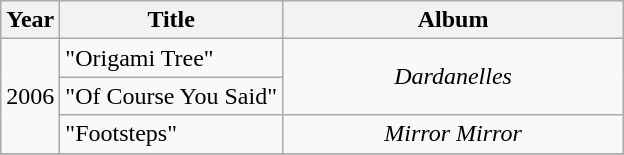<table class="wikitable" style="text-align:center;">
<tr>
<th scope="col">Year</th>
<th scope="col">Title</th>
<th scope="col" width="220">Album</th>
</tr>
<tr>
<td rowspan="3">2006</td>
<td align="left">"Origami Tree"</td>
<td rowspan="2"><em>Dardanelles</em></td>
</tr>
<tr>
<td align="left">"Of Course You Said"</td>
</tr>
<tr>
<td align="left">"Footsteps"</td>
<td><em>Mirror Mirror</em></td>
</tr>
<tr>
</tr>
</table>
